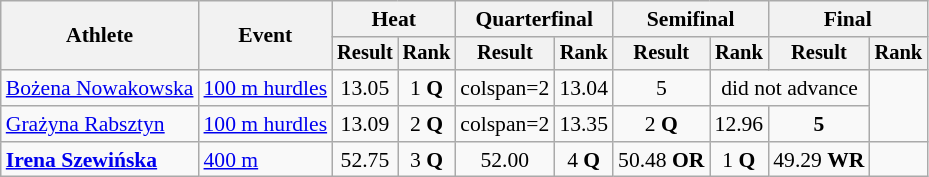<table class="wikitable" style="font-size:90%">
<tr>
<th rowspan="2">Athlete</th>
<th rowspan="2">Event</th>
<th colspan="2">Heat</th>
<th colspan="2">Quarterfinal</th>
<th colspan="2">Semifinal</th>
<th colspan="2">Final</th>
</tr>
<tr style="font-size:95%">
<th>Result</th>
<th>Rank</th>
<th>Result</th>
<th>Rank</th>
<th>Result</th>
<th>Rank</th>
<th>Result</th>
<th>Rank</th>
</tr>
<tr align=center>
<td align=left><a href='#'>Bożena Nowakowska</a></td>
<td align=left><a href='#'>100 m hurdles</a></td>
<td>13.05</td>
<td>1 <strong>Q</strong></td>
<td>colspan=2 </td>
<td>13.04</td>
<td>5</td>
<td colspan=2>did not advance</td>
</tr>
<tr align=center>
<td align=left><a href='#'>Grażyna Rabsztyn</a></td>
<td align=left><a href='#'>100 m hurdles</a></td>
<td>13.09</td>
<td>2 <strong>Q</strong></td>
<td>colspan=2 </td>
<td>13.35</td>
<td>2 <strong>Q</strong></td>
<td>12.96</td>
<td><strong>5</strong></td>
</tr>
<tr align=center>
<td align=left><strong><a href='#'>Irena Szewińska</a></strong></td>
<td align=left><a href='#'>400 m</a></td>
<td>52.75</td>
<td>3 <strong>Q</strong></td>
<td>52.00</td>
<td>4 <strong>Q</strong></td>
<td>50.48 <strong>OR</strong></td>
<td>1 <strong>Q</strong></td>
<td>49.29 <strong>WR</strong></td>
<td></td>
</tr>
</table>
